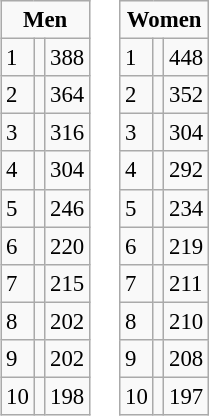<table style="margin: 1em auto;">
<tr valign="top">
<td><br><table class="wikitable" style="font-size: 95%">
<tr>
<td colspan="3" style="text-align:center;"><strong>Men</strong></td>
</tr>
<tr>
<td>1</td>
<td align="left"></td>
<td>388</td>
</tr>
<tr>
<td>2</td>
<td align="left"></td>
<td>364</td>
</tr>
<tr>
<td>3</td>
<td align="left"></td>
<td>316</td>
</tr>
<tr>
<td>4</td>
<td align="left"></td>
<td>304</td>
</tr>
<tr>
<td>5</td>
<td style="text-align:left;"></td>
<td>246</td>
</tr>
<tr>
<td>6</td>
<td style="text-align:left;"></td>
<td>220</td>
</tr>
<tr>
<td>7</td>
<td style="text-align:left;"></td>
<td>215</td>
</tr>
<tr>
<td>8</td>
<td style="text-align:left;"></td>
<td>202</td>
</tr>
<tr>
<td>9</td>
<td style="text-align:left;"></td>
<td>202</td>
</tr>
<tr>
<td>10</td>
<td style="text-align:left;"></td>
<td>198</td>
</tr>
</table>
</td>
<td><br><table class="wikitable" style="font-size: 95%">
<tr>
<td colspan="3" style="text-align:center;"><strong>Women</strong></td>
</tr>
<tr>
<td>1</td>
<td align="left"></td>
<td>448</td>
</tr>
<tr>
<td>2</td>
<td align="left"></td>
<td>352</td>
</tr>
<tr>
<td>3</td>
<td align="left"></td>
<td>304</td>
</tr>
<tr>
<td>4</td>
<td style="text-align:left;"></td>
<td>292</td>
</tr>
<tr>
<td>5</td>
<td style="text-align:left;"></td>
<td>234</td>
</tr>
<tr>
<td>6</td>
<td align="left"></td>
<td>219</td>
</tr>
<tr>
<td>7</td>
<td style="text-align:left;"></td>
<td>211</td>
</tr>
<tr>
<td>8</td>
<td style="text-align:left;"></td>
<td>210</td>
</tr>
<tr>
<td>9</td>
<td style="text-align:left;"></td>
<td>208</td>
</tr>
<tr>
<td>10</td>
<td style="text-align:left;"></td>
<td>197</td>
</tr>
</table>
</td>
<td></td>
</tr>
</table>
